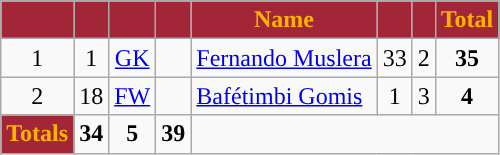<table class="wikitable" style="text-align:center">
<tr>
<th style="background:#A32638; color:#FFB300; "></th>
<th style="background:#A32638; color:#FFB300; "></th>
<th style="background:#A32638; color:#FFB300; "></th>
<th style="background:#A32638; color:#FFB300; "></th>
<th style="background:#A32638; color:#FFB300; ">Name</th>
<th style="background:#A32638; color:#FFB300; "></th>
<th style="background:#A32638; color:#FFB300; "></th>
<th style="background:#A32638; color:#FFB300; ">Total</th>
</tr>
<tr>
<td rowspan="1">1</td>
<td>1</td>
<td><a href='#'>GK</a></td>
<td></td>
<td align=left><a href='#'>Fernando Muslera</a></td>
<td>33</td>
<td>2</td>
<td><strong>35</strong></td>
</tr>
<tr>
<td rowspan="1">2</td>
<td>18</td>
<td><a href='#'>FW</a></td>
<td></td>
<td align=left><a href='#'>Bafétimbi Gomis</a></td>
<td>1</td>
<td>3</td>
<td><strong>4</strong></td>
</tr>
<tr>
<td style="background:#A32638; color:#FFB300; "><strong>Totals</strong></td>
<td><strong>34</strong></td>
<td><strong>5</strong></td>
<td><strong>39</strong></td>
</tr>
</table>
